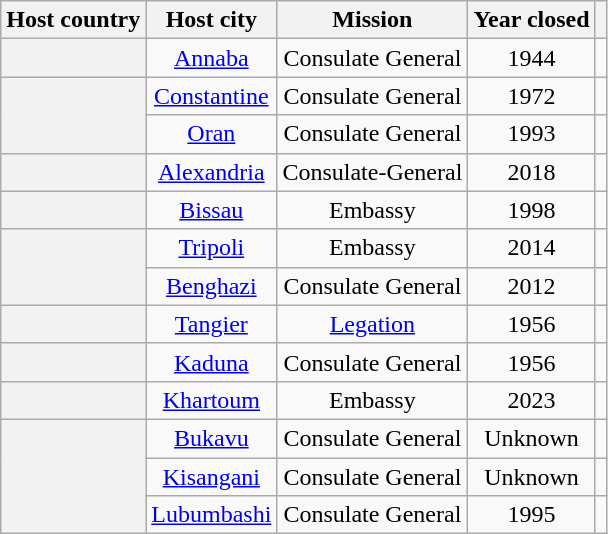<table class="wikitable plainrowheaders" style="text-align:center;">
<tr>
<th scope="col">Host country</th>
<th scope="col">Host city</th>
<th scope="col">Mission</th>
<th scope="col">Year closed</th>
<th scope="col"></th>
</tr>
<tr>
<th scope="row" rowspan="1"></th>
<td><a href='#'>Annaba</a></td>
<td>Consulate General</td>
<td>1944</td>
<td></td>
</tr>
<tr>
<th scope="row" rowspan="2"><br></th>
<td><a href='#'>Constantine</a></td>
<td>Consulate General</td>
<td>1972</td>
<td></td>
</tr>
<tr>
<td><a href='#'>Oran</a></td>
<td>Consulate General</td>
<td>1993</td>
<td></td>
</tr>
<tr>
<th scope="row"></th>
<td><a href='#'>Alexandria</a></td>
<td>Consulate-General</td>
<td>2018</td>
<td></td>
</tr>
<tr>
<th scope="row"></th>
<td><a href='#'>Bissau</a></td>
<td>Embassy</td>
<td>1998</td>
<td></td>
</tr>
<tr>
<th scope="row" rowspan="2"></th>
<td><a href='#'>Tripoli</a></td>
<td>Embassy</td>
<td>2014</td>
<td></td>
</tr>
<tr>
<td><a href='#'>Benghazi</a></td>
<td>Consulate General</td>
<td>2012</td>
<td></td>
</tr>
<tr>
<th scope="row"></th>
<td><a href='#'>Tangier</a></td>
<td><a href='#'>Legation</a></td>
<td>1956</td>
<td></td>
</tr>
<tr>
<th scope="row"></th>
<td><a href='#'>Kaduna</a></td>
<td>Consulate General</td>
<td>1956</td>
<td></td>
</tr>
<tr>
<th scope="row"></th>
<td><a href='#'>Khartoum</a></td>
<td>Embassy</td>
<td>2023</td>
<td></td>
</tr>
<tr>
<th scope="row" rowspan="3"></th>
<td><a href='#'>Bukavu</a></td>
<td>Consulate General</td>
<td>Unknown</td>
<td></td>
</tr>
<tr>
<td><a href='#'>Kisangani</a></td>
<td>Consulate General</td>
<td>Unknown</td>
<td></td>
</tr>
<tr>
<td><a href='#'>Lubumbashi</a></td>
<td>Consulate General</td>
<td>1995</td>
<td></td>
</tr>
</table>
